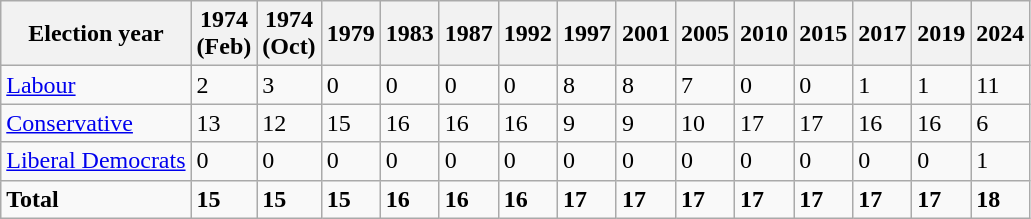<table class="wikitable">
<tr>
<th>Election year</th>
<th>1974<br>(Feb)</th>
<th>1974<br>(Oct)</th>
<th>1979</th>
<th>1983</th>
<th>1987</th>
<th>1992</th>
<th>1997</th>
<th>2001</th>
<th>2005</th>
<th>2010</th>
<th>2015</th>
<th>2017</th>
<th>2019</th>
<th>2024</th>
</tr>
<tr>
<td><a href='#'>Labour</a></td>
<td>2</td>
<td>3</td>
<td>0</td>
<td>0</td>
<td>0</td>
<td>0</td>
<td>8</td>
<td>8</td>
<td>7</td>
<td>0</td>
<td>0</td>
<td>1</td>
<td>1</td>
<td>11</td>
</tr>
<tr>
<td><a href='#'>Conservative</a></td>
<td>13</td>
<td>12</td>
<td>15</td>
<td>16</td>
<td>16</td>
<td>16</td>
<td>9</td>
<td>9</td>
<td>10</td>
<td>17</td>
<td>17</td>
<td>16</td>
<td>16</td>
<td>6</td>
</tr>
<tr>
<td><a href='#'>Liberal Democrats</a></td>
<td>0</td>
<td>0</td>
<td>0</td>
<td>0</td>
<td>0</td>
<td>0</td>
<td>0</td>
<td>0</td>
<td>0</td>
<td>0</td>
<td>0</td>
<td>0</td>
<td>0</td>
<td>1</td>
</tr>
<tr>
<td><strong>Total</strong></td>
<td><strong>15</strong></td>
<td><strong>15</strong></td>
<td><strong>15</strong></td>
<td><strong>16</strong></td>
<td><strong>16</strong></td>
<td><strong>16</strong></td>
<td><strong>17</strong></td>
<td><strong>17</strong></td>
<td><strong>17</strong></td>
<td><strong>17</strong></td>
<td><strong>17</strong></td>
<td><strong>17</strong></td>
<td><strong>17</strong></td>
<td><strong>18</strong></td>
</tr>
</table>
